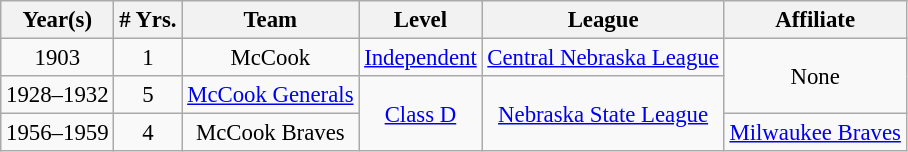<table class="wikitable" style="text-align:center; font-size: 95%;">
<tr>
<th>Year(s)</th>
<th># Yrs.</th>
<th>Team</th>
<th>Level</th>
<th>League</th>
<th>Affiliate</th>
</tr>
<tr>
<td>1903</td>
<td>1</td>
<td>McCook</td>
<td><a href='#'>Independent</a></td>
<td><a href='#'>Central Nebraska League</a></td>
<td rowspan=2>None</td>
</tr>
<tr>
<td>1928–1932</td>
<td>5</td>
<td><a href='#'>McCook Generals</a></td>
<td rowspan=2><a href='#'>Class D</a></td>
<td rowspan=2><a href='#'>Nebraska State League</a></td>
</tr>
<tr>
<td>1956–1959</td>
<td>4</td>
<td>McCook Braves</td>
<td><a href='#'>Milwaukee Braves</a></td>
</tr>
</table>
